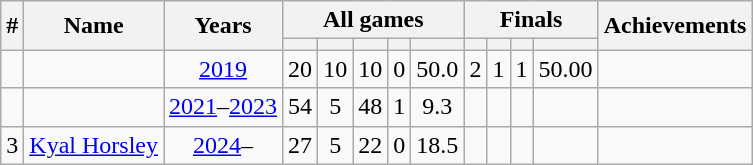<table class="wikitable sortable" style="text-align:center;" border="1">
<tr>
<th rowspan="2">#</th>
<th rowspan="2">Name</th>
<th rowspan="2">Years</th>
<th colspan="5">All games</th>
<th colspan="4">Finals</th>
<th rowspan="2">Achievements</th>
</tr>
<tr>
<th></th>
<th></th>
<th></th>
<th></th>
<th></th>
<th></th>
<th></th>
<th></th>
<th></th>
</tr>
<tr>
<td align="center"></td>
<td align="left"></td>
<td><a href='#'>2019</a></td>
<td>20</td>
<td>10</td>
<td>10</td>
<td>0</td>
<td>50.0</td>
<td>2</td>
<td>1</td>
<td>1</td>
<td>50.00</td>
<td></td>
</tr>
<tr>
<td align="center"></td>
<td align="left"></td>
<td><a href='#'>2021</a>–<a href='#'>2023</a></td>
<td>54</td>
<td>5</td>
<td>48</td>
<td>1</td>
<td>9.3</td>
<td></td>
<td></td>
<td></td>
<td></td>
<td></td>
</tr>
<tr>
<td>3</td>
<td><a href='#'>Kyal Horsley</a></td>
<td><a href='#'>2024</a>–</td>
<td>27</td>
<td>5</td>
<td>22</td>
<td>0</td>
<td>18.5</td>
<td></td>
<td></td>
<td></td>
<td></td>
<td></td>
</tr>
</table>
